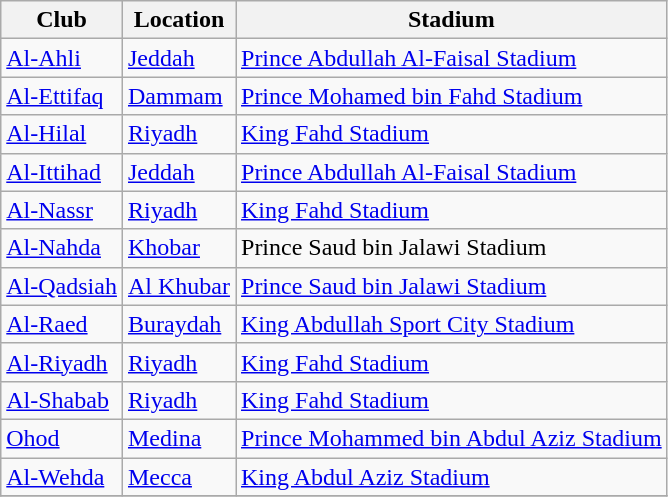<table class="wikitable sortable">
<tr>
<th>Club</th>
<th>Location</th>
<th>Stadium</th>
</tr>
<tr>
<td><a href='#'>Al-Ahli</a></td>
<td><a href='#'>Jeddah</a></td>
<td><a href='#'>Prince Abdullah Al-Faisal Stadium</a></td>
</tr>
<tr>
<td><a href='#'>Al-Ettifaq</a></td>
<td><a href='#'>Dammam</a></td>
<td><a href='#'>Prince Mohamed bin Fahd Stadium</a></td>
</tr>
<tr>
<td><a href='#'>Al-Hilal</a></td>
<td><a href='#'>Riyadh</a></td>
<td><a href='#'>King Fahd Stadium</a></td>
</tr>
<tr>
<td><a href='#'>Al-Ittihad</a></td>
<td><a href='#'>Jeddah</a></td>
<td><a href='#'>Prince Abdullah Al-Faisal Stadium</a></td>
</tr>
<tr>
<td><a href='#'>Al-Nassr</a></td>
<td><a href='#'>Riyadh</a></td>
<td><a href='#'>King Fahd Stadium</a></td>
</tr>
<tr>
<td><a href='#'>Al-Nahda</a></td>
<td><a href='#'>Khobar</a></td>
<td>Prince Saud bin Jalawi Stadium</td>
</tr>
<tr>
<td><a href='#'>Al-Qadsiah</a></td>
<td><a href='#'>Al Khubar</a></td>
<td><a href='#'>Prince Saud bin Jalawi Stadium</a></td>
</tr>
<tr>
<td><a href='#'>Al-Raed</a></td>
<td><a href='#'>Buraydah</a></td>
<td><a href='#'>King Abdullah Sport City Stadium</a></td>
</tr>
<tr>
<td><a href='#'>Al-Riyadh</a></td>
<td><a href='#'>Riyadh</a></td>
<td><a href='#'>King Fahd Stadium</a></td>
</tr>
<tr>
<td><a href='#'>Al-Shabab</a></td>
<td><a href='#'>Riyadh</a></td>
<td><a href='#'>King Fahd Stadium</a></td>
</tr>
<tr>
<td><a href='#'>Ohod</a></td>
<td><a href='#'>Medina</a></td>
<td><a href='#'>Prince Mohammed bin Abdul Aziz Stadium</a></td>
</tr>
<tr>
<td><a href='#'>Al-Wehda</a></td>
<td><a href='#'>Mecca</a></td>
<td><a href='#'>King Abdul Aziz Stadium</a></td>
</tr>
<tr>
</tr>
</table>
